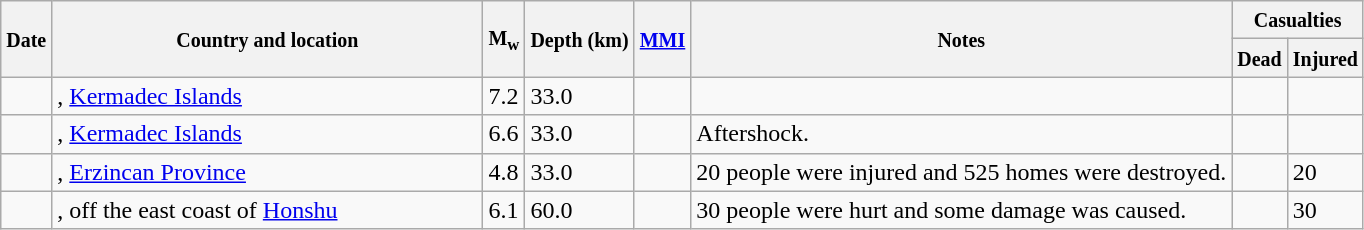<table class="wikitable sortable sort-under" style="border:1px black; margin-left:1em;">
<tr>
<th rowspan="2"><small>Date</small></th>
<th rowspan="2" style="width: 280px"><small>Country and location</small></th>
<th rowspan="2"><small>M<sub>w</sub></small></th>
<th rowspan="2"><small>Depth (km)</small></th>
<th rowspan="2"><small><a href='#'>MMI</a></small></th>
<th rowspan="2" class="unsortable"><small>Notes</small></th>
<th colspan="2"><small>Casualties</small></th>
</tr>
<tr>
<th><small>Dead</small></th>
<th><small>Injured</small></th>
</tr>
<tr>
<td></td>
<td>, <a href='#'>Kermadec Islands</a></td>
<td>7.2</td>
<td>33.0</td>
<td></td>
<td></td>
<td></td>
<td></td>
</tr>
<tr>
<td></td>
<td>, <a href='#'>Kermadec Islands</a></td>
<td>6.6</td>
<td>33.0</td>
<td></td>
<td>Aftershock.</td>
<td></td>
<td></td>
</tr>
<tr>
<td></td>
<td>, <a href='#'>Erzincan Province</a></td>
<td>4.8</td>
<td>33.0</td>
<td></td>
<td>20 people were injured and 525 homes were destroyed.</td>
<td></td>
<td>20</td>
</tr>
<tr>
<td></td>
<td>, off the east coast of <a href='#'>Honshu</a></td>
<td>6.1</td>
<td>60.0</td>
<td></td>
<td>30 people were hurt and some damage was caused.</td>
<td></td>
<td>30</td>
</tr>
</table>
